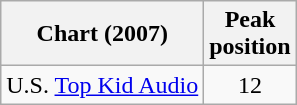<table class="wikitable">
<tr>
<th>Chart (2007)</th>
<th>Peak<br>position</th>
</tr>
<tr>
<td>U.S. <a href='#'>Top Kid Audio</a></td>
<td align="center">12</td>
</tr>
</table>
